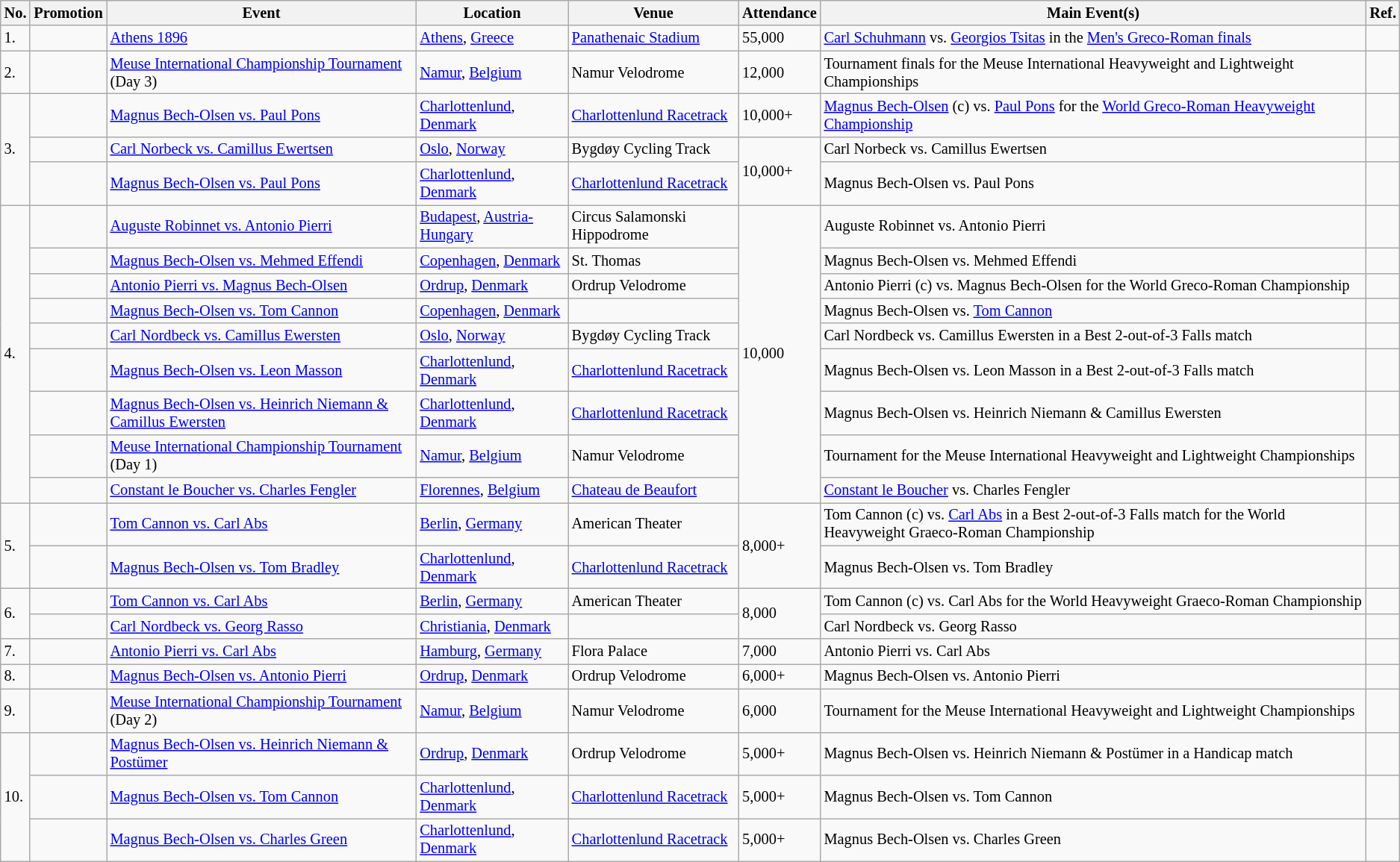<table class="wikitable sortable" style="font-size:85%;">
<tr>
<th>No.</th>
<th>Promotion</th>
<th>Event</th>
<th>Location</th>
<th>Venue</th>
<th>Attendance</th>
<th class=unsortable>Main Event(s)</th>
<th class=unsortable>Ref.</th>
</tr>
<tr>
<td>1.</td>
<td></td>
<td><a href='#'>Athens 1896</a> <br> </td>
<td><a href='#'>Athens</a>, <a href='#'>Greece</a></td>
<td><a href='#'>Panathenaic Stadium</a></td>
<td>55,000</td>
<td><a href='#'>Carl Schuhmann</a> vs. <a href='#'>Georgios Tsitas</a> in the <a href='#'>Men's Greco-Roman finals</a></td>
<td></td>
</tr>
<tr>
<td>2.</td>
<td></td>
<td><a href='#'>Meuse International Championship Tournament</a> (Day 3) <br> </td>
<td><a href='#'>Namur</a>, <a href='#'>Belgium</a></td>
<td>Namur Velodrome</td>
<td>12,000</td>
<td>Tournament finals for the Meuse International Heavyweight and Lightweight Championships</td>
<td></td>
</tr>
<tr>
<td rowspan=3>3.</td>
<td></td>
<td><a href='#'>Magnus Bech-Olsen vs. Paul Pons</a> <br> </td>
<td><a href='#'>Charlottenlund</a>, <a href='#'>Denmark</a></td>
<td><a href='#'>Charlottenlund Racetrack</a></td>
<td>10,000+</td>
<td><a href='#'>Magnus Bech-Olsen</a> (c) vs. <a href='#'>Paul Pons</a> for the <a href='#'>World Greco-Roman Heavyweight Championship</a></td>
<td></td>
</tr>
<tr>
<td></td>
<td><a href='#'>Carl Norbeck vs. Camillus Ewertsen</a> <br> </td>
<td><a href='#'>Oslo</a>, <a href='#'>Norway</a></td>
<td>Bygdøy Cycling Track</td>
<td rowspan=2>10,000+</td>
<td>Carl Norbeck vs. Camillus Ewertsen</td>
<td></td>
</tr>
<tr>
<td></td>
<td><a href='#'>Magnus Bech-Olsen vs. Paul Pons</a> <br> </td>
<td><a href='#'>Charlottenlund</a>, <a href='#'>Denmark</a></td>
<td><a href='#'>Charlottenlund Racetrack</a></td>
<td>Magnus Bech-Olsen vs. Paul Pons</td>
<td></td>
</tr>
<tr>
<td rowspan=9>4.</td>
<td></td>
<td><a href='#'>Auguste Robinnet vs. Antonio Pierri</a> <br> </td>
<td><a href='#'>Budapest</a>, <a href='#'>Austria-Hungary</a></td>
<td>Circus Salamonski Hippodrome</td>
<td rowspan=9>10,000</td>
<td>Auguste Robinnet vs. Antonio Pierri</td>
<td></td>
</tr>
<tr>
<td></td>
<td><a href='#'>Magnus Bech-Olsen vs. Mehmed Effendi</a> <br> </td>
<td><a href='#'>Copenhagen</a>, <a href='#'>Denmark</a></td>
<td>St. Thomas</td>
<td>Magnus Bech-Olsen vs. Mehmed Effendi</td>
<td></td>
</tr>
<tr>
<td></td>
<td><a href='#'>Antonio Pierri vs. Magnus Bech-Olsen</a> <br> </td>
<td><a href='#'>Ordrup</a>, <a href='#'>Denmark</a></td>
<td>Ordrup Velodrome</td>
<td>Antonio Pierri (c) vs. Magnus Bech-Olsen for the World Greco-Roman Championship</td>
<td></td>
</tr>
<tr>
<td></td>
<td><a href='#'>Magnus Bech-Olsen vs. Tom Cannon</a> <br> </td>
<td><a href='#'>Copenhagen</a>, <a href='#'>Denmark</a></td>
<td></td>
<td>Magnus Bech-Olsen vs. <a href='#'>Tom Cannon</a></td>
<td></td>
</tr>
<tr>
<td></td>
<td><a href='#'>Carl Nordbeck vs. Camillus Ewersten</a> <br> </td>
<td><a href='#'>Oslo</a>, <a href='#'>Norway</a></td>
<td>Bygdøy Cycling Track</td>
<td>Carl Nordbeck vs. Camillus Ewersten in a Best 2-out-of-3 Falls match</td>
<td></td>
</tr>
<tr>
<td></td>
<td><a href='#'>Magnus Bech-Olsen vs. Leon Masson</a> <br> </td>
<td><a href='#'>Charlottenlund</a>, <a href='#'>Denmark</a></td>
<td><a href='#'>Charlottenlund Racetrack</a></td>
<td>Magnus Bech-Olsen vs. Leon Masson in a Best 2-out-of-3 Falls match</td>
<td></td>
</tr>
<tr>
<td></td>
<td><a href='#'>Magnus Bech-Olsen vs. Heinrich Niemann & Camillus Ewersten</a> <br> </td>
<td><a href='#'>Charlottenlund</a>, <a href='#'>Denmark</a></td>
<td><a href='#'>Charlottenlund Racetrack</a></td>
<td>Magnus Bech-Olsen vs. Heinrich Niemann & Camillus Ewersten</td>
<td></td>
</tr>
<tr>
<td></td>
<td><a href='#'>Meuse International Championship Tournament</a> (Day 1) <br> </td>
<td><a href='#'>Namur</a>, <a href='#'>Belgium</a></td>
<td>Namur Velodrome</td>
<td>Tournament for the Meuse International Heavyweight and Lightweight Championships</td>
<td></td>
</tr>
<tr>
<td></td>
<td><a href='#'>Constant le Boucher vs. Charles Fengler</a> <br> </td>
<td><a href='#'>Florennes</a>, <a href='#'>Belgium</a></td>
<td><a href='#'>Chateau de Beaufort</a></td>
<td><a href='#'>Constant le Boucher</a> vs. Charles Fengler</td>
<td></td>
</tr>
<tr>
<td rowspan=2>5.</td>
<td></td>
<td><a href='#'>Tom Cannon vs. Carl Abs</a> <br> </td>
<td><a href='#'>Berlin</a>, <a href='#'>Germany</a></td>
<td>American Theater</td>
<td rowspan=2>8,000+</td>
<td>Tom Cannon (c) vs. <a href='#'>Carl Abs</a> in a Best 2-out-of-3 Falls match for the World Heavyweight Graeco-Roman Championship</td>
<td></td>
</tr>
<tr>
<td></td>
<td><a href='#'>Magnus Bech-Olsen vs. Tom Bradley</a> <br> </td>
<td><a href='#'>Charlottenlund</a>, <a href='#'>Denmark</a></td>
<td><a href='#'>Charlottenlund Racetrack</a></td>
<td>Magnus Bech-Olsen vs. Tom Bradley</td>
<td></td>
</tr>
<tr>
<td rowspan=2>6.</td>
<td></td>
<td><a href='#'>Tom Cannon vs. Carl Abs</a> <br> </td>
<td><a href='#'>Berlin</a>, <a href='#'>Germany</a></td>
<td>American Theater</td>
<td rowspan=2>8,000</td>
<td>Tom Cannon (c) vs. Carl Abs for the World Heavyweight Graeco-Roman Championship</td>
<td></td>
</tr>
<tr>
<td></td>
<td><a href='#'>Carl Nordbeck vs. Georg Rasso</a> <br> </td>
<td><a href='#'>Christiania</a>, <a href='#'>Denmark</a></td>
<td></td>
<td>Carl Nordbeck vs. Georg Rasso</td>
<td></td>
</tr>
<tr>
<td>7.</td>
<td></td>
<td><a href='#'>Antonio Pierri vs. Carl Abs</a> <br> </td>
<td><a href='#'>Hamburg</a>, <a href='#'>Germany</a></td>
<td>Flora Palace</td>
<td>7,000</td>
<td>Antonio Pierri vs. Carl Abs</td>
<td></td>
</tr>
<tr>
<td>8.</td>
<td></td>
<td><a href='#'>Magnus Bech-Olsen vs. Antonio Pierri</a> <br> </td>
<td><a href='#'>Ordrup</a>, <a href='#'>Denmark</a></td>
<td>Ordrup Velodrome</td>
<td>6,000+</td>
<td>Magnus Bech-Olsen vs. Antonio Pierri</td>
<td></td>
</tr>
<tr>
<td>9.</td>
<td></td>
<td><a href='#'>Meuse International Championship Tournament</a> (Day 2) <br> </td>
<td><a href='#'>Namur</a>, <a href='#'>Belgium</a></td>
<td>Namur Velodrome</td>
<td>6,000</td>
<td>Tournament for the Meuse International Heavyweight and Lightweight Championships</td>
<td></td>
</tr>
<tr>
<td rowspan=3>10.</td>
<td></td>
<td><a href='#'>Magnus Bech-Olsen vs. Heinrich Niemann & Postümer</a> <br> </td>
<td><a href='#'>Ordrup</a>, <a href='#'>Denmark</a></td>
<td>Ordrup Velodrome</td>
<td>5,000+</td>
<td>Magnus Bech-Olsen vs. Heinrich Niemann & Postümer in a Handicap match</td>
<td></td>
</tr>
<tr>
<td></td>
<td><a href='#'>Magnus Bech-Olsen vs. Tom Cannon</a> <br> </td>
<td><a href='#'>Charlottenlund</a>, <a href='#'>Denmark</a></td>
<td><a href='#'>Charlottenlund Racetrack</a></td>
<td>5,000+</td>
<td>Magnus Bech-Olsen vs. Tom Cannon</td>
<td></td>
</tr>
<tr>
<td></td>
<td><a href='#'>Magnus Bech-Olsen vs. Charles Green</a> <br> </td>
<td><a href='#'>Charlottenlund</a>, <a href='#'>Denmark</a></td>
<td><a href='#'>Charlottenlund Racetrack</a></td>
<td>5,000+</td>
<td>Magnus Bech-Olsen vs. Charles Green</td>
<td></td>
</tr>
</table>
